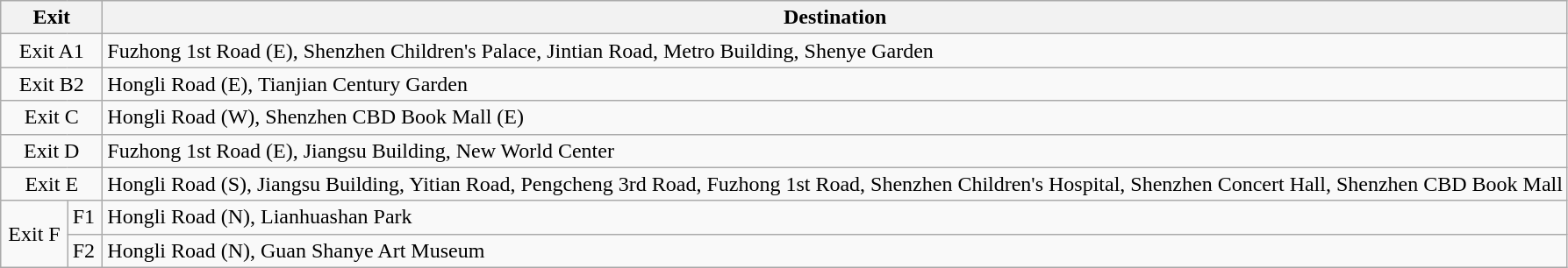<table class="wikitable">
<tr>
<th style="width:70px" colspan="2">Exit</th>
<th>Destination</th>
</tr>
<tr>
<td align="center" colspan="2">Exit A1</td>
<td>Fuzhong 1st Road (E), Shenzhen Children's Palace, Jintian Road, Metro Building, Shenye Garden</td>
</tr>
<tr>
<td align="center" colspan="2">Exit B2</td>
<td>Hongli Road (E), Tianjian Century Garden</td>
</tr>
<tr>
<td align="center" colspan="2">Exit C</td>
<td>Hongli Road (W), Shenzhen CBD Book Mall (E)</td>
</tr>
<tr>
<td align="center" colspan="2">Exit D</td>
<td>Fuzhong 1st Road (E), Jiangsu Building, New World Center</td>
</tr>
<tr>
<td align="center" colspan="2">Exit E</td>
<td>Hongli Road (S), Jiangsu Building, Yitian Road, Pengcheng 3rd Road, Fuzhong 1st Road, Shenzhen Children's Hospital, Shenzhen Concert Hall, Shenzhen CBD Book Mall</td>
</tr>
<tr>
<td align="center" rowspan="2">Exit F</td>
<td>F1</td>
<td>Hongli Road (N), Lianhuashan Park</td>
</tr>
<tr>
<td>F2</td>
<td>Hongli Road (N), Guan Shanye Art Museum</td>
</tr>
</table>
